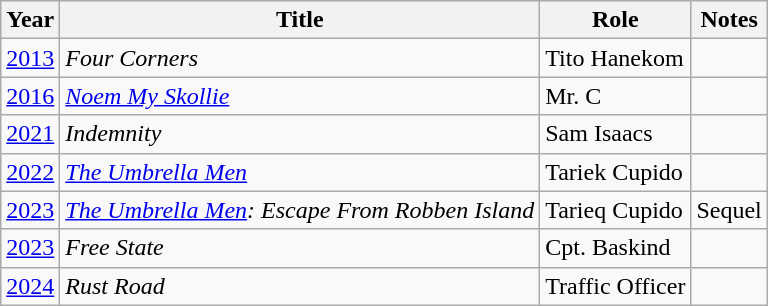<table class="wikitable sortable">
<tr>
<th>Year</th>
<th>Title</th>
<th>Role</th>
<th>Notes</th>
</tr>
<tr>
<td><a href='#'>2013</a></td>
<td><em>Four Corners</em></td>
<td>Tito Hanekom</td>
<td></td>
</tr>
<tr>
<td><a href='#'>2016</a></td>
<td><em><a href='#'>Noem My Skollie</a></em></td>
<td>Mr. C</td>
<td></td>
</tr>
<tr>
<td><a href='#'>2021</a></td>
<td><em>Indemnity</em></td>
<td>Sam Isaacs</td>
<td></td>
</tr>
<tr>
<td><a href='#'>2022</a></td>
<td><em><a href='#'>The Umbrella Men</a></em></td>
<td>Tariek Cupido</td>
<td></td>
</tr>
<tr>
<td><a href='#'>2023</a></td>
<td><em><a href='#'>The Umbrella Men</a>: Escape From Robben Island</em></td>
<td>Tarieq Cupido</td>
<td>Sequel</td>
</tr>
<tr>
<td><a href='#'>2023</a></td>
<td><em>Free State</em></td>
<td>Cpt. Baskind</td>
<td></td>
</tr>
<tr>
<td><a href='#'>2024</a></td>
<td><em>Rust Road</em></td>
<td>Traffic Officer</td>
<td></td>
</tr>
</table>
